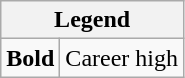<table class="wikitable mw-collapsible mw-collapsed">
<tr>
<th colspan="2">Legend</th>
</tr>
<tr>
<td><strong>Bold</strong></td>
<td>Career high</td>
</tr>
</table>
